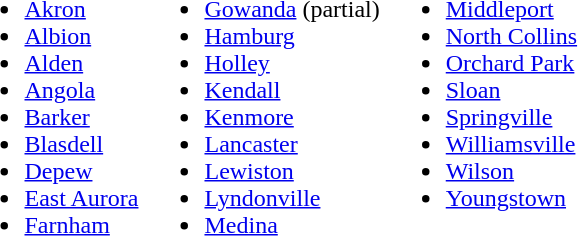<table>
<tr valign=top>
<td><br><ul><li><a href='#'>Akron</a></li><li><a href='#'>Albion</a></li><li><a href='#'>Alden</a></li><li><a href='#'>Angola</a></li><li><a href='#'>Barker</a></li><li><a href='#'>Blasdell</a></li><li><a href='#'>Depew</a></li><li><a href='#'>East Aurora</a></li><li><a href='#'>Farnham</a></li></ul></td>
<td><br><ul><li><a href='#'>Gowanda</a> (partial)</li><li><a href='#'>Hamburg</a></li><li><a href='#'>Holley</a></li><li><a href='#'>Kendall</a></li><li><a href='#'>Kenmore</a></li><li><a href='#'>Lancaster</a></li><li><a href='#'>Lewiston</a></li><li><a href='#'>Lyndonville</a></li><li><a href='#'>Medina</a></li></ul></td>
<td><br><ul><li><a href='#'>Middleport</a></li><li><a href='#'>North Collins</a></li><li><a href='#'>Orchard Park</a></li><li><a href='#'>Sloan</a></li><li><a href='#'>Springville</a></li><li><a href='#'>Williamsville</a></li><li><a href='#'>Wilson</a></li><li><a href='#'>Youngstown</a></li></ul></td>
</tr>
</table>
